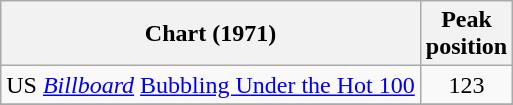<table class="wikitable">
<tr>
<th>Chart (1971)</th>
<th>Peak<br>position</th>
</tr>
<tr>
<td>US <em><a href='#'>Billboard</a></em> <a href='#'>Bubbling Under the Hot 100</a></td>
<td style="text-align:center;">123</td>
</tr>
<tr>
</tr>
</table>
